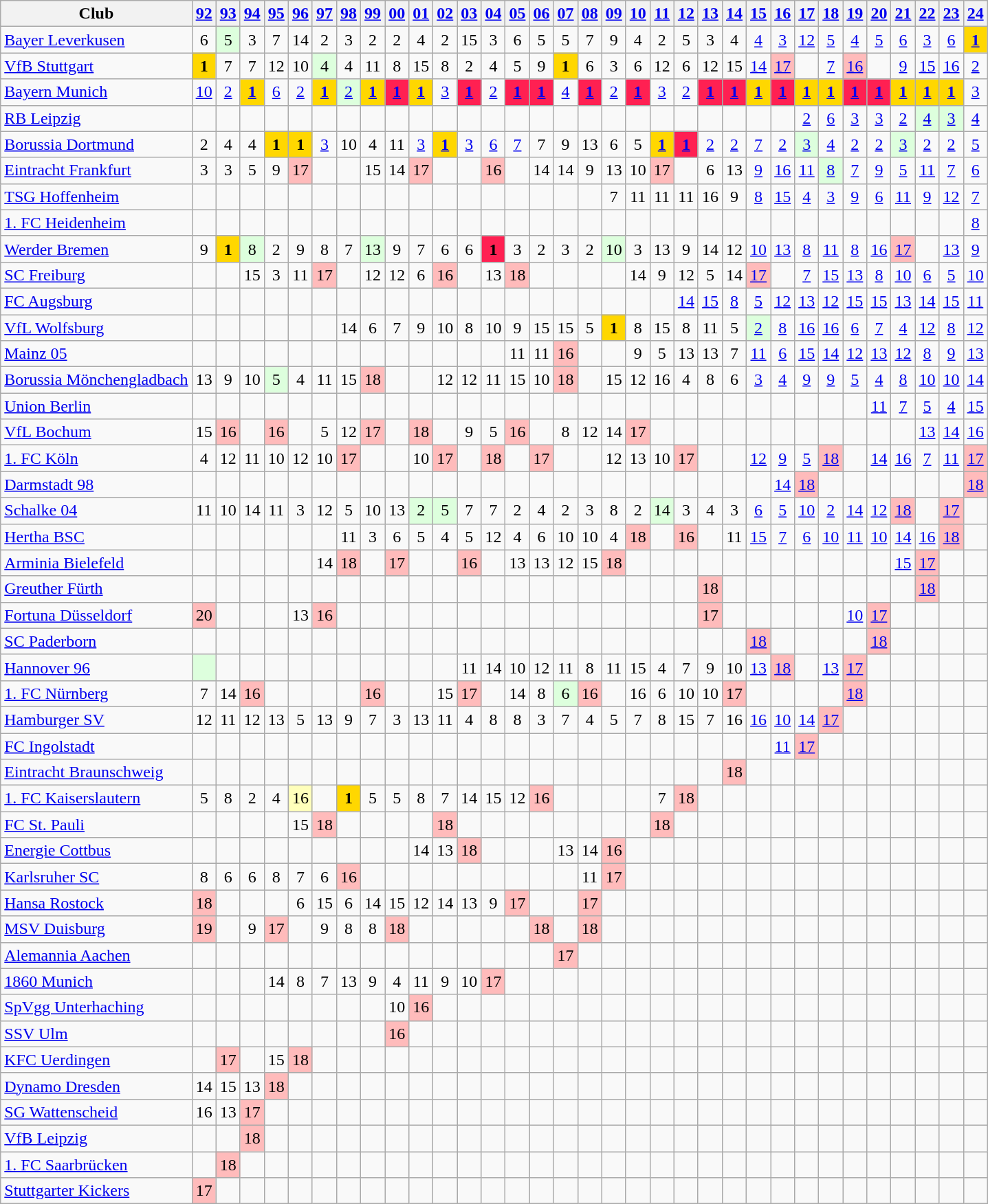<table class="wikitable nowrap">
<tr>
<th>Club</th>
<th><a href='#'>92</a></th>
<th><a href='#'>93</a></th>
<th><a href='#'>94</a></th>
<th><a href='#'>95</a></th>
<th><a href='#'>96</a></th>
<th><a href='#'>97</a></th>
<th><a href='#'>98</a></th>
<th><a href='#'>99</a></th>
<th><a href='#'>00</a></th>
<th><a href='#'>01</a></th>
<th><a href='#'>02</a></th>
<th><a href='#'>03</a></th>
<th><a href='#'>04</a></th>
<th><a href='#'>05</a></th>
<th><a href='#'>06</a></th>
<th><a href='#'>07</a></th>
<th><a href='#'>08</a></th>
<th><a href='#'>09</a></th>
<th><a href='#'>10</a></th>
<th><a href='#'>11</a></th>
<th><a href='#'>12</a></th>
<th><a href='#'>13</a></th>
<th><a href='#'>14</a></th>
<th><a href='#'>15</a></th>
<th><a href='#'>16</a></th>
<th><a href='#'>17</a></th>
<th><a href='#'>18</a></th>
<th><a href='#'>19</a></th>
<th><a href='#'>20</a></th>
<th><a href='#'>21</a></th>
<th><a href='#'>22</a></th>
<th><a href='#'>23</a></th>
<th><a href='#'>24</a></th>
</tr>
<tr align="center">
<td align="left"><a href='#'>Bayer Leverkusen</a></td>
<td>6</td>
<td style="background:#DDFFDD">5</td>
<td>3</td>
<td>7</td>
<td>14</td>
<td>2</td>
<td>3</td>
<td>2</td>
<td>2</td>
<td>4</td>
<td>2</td>
<td>15</td>
<td>3</td>
<td>6</td>
<td>5</td>
<td>5</td>
<td>7</td>
<td>9</td>
<td>4</td>
<td>2</td>
<td>5</td>
<td>3</td>
<td>4</td>
<td><a href='#'>4</a></td>
<td><a href='#'>3</a></td>
<td><a href='#'>12</a></td>
<td><a href='#'>5</a></td>
<td><a href='#'>4</a></td>
<td><a href='#'>5</a></td>
<td><a href='#'>6</a></td>
<td><a href='#'>3</a></td>
<td><a href='#'>6</a></td>
<td style="background:#FFD700"><a href='#'><strong>1</strong></a></td>
</tr>
<tr align="center">
<td align="left"><a href='#'>VfB Stuttgart</a></td>
<td style="background:#FFD700"><strong>1</strong></td>
<td>7</td>
<td>7</td>
<td>12</td>
<td>10</td>
<td style="background:#DDFFDD">4</td>
<td>4</td>
<td>11</td>
<td>8</td>
<td>15</td>
<td>8</td>
<td>2</td>
<td>4</td>
<td>5</td>
<td>9</td>
<td style="background:#FFD700"><strong>1</strong></td>
<td>6</td>
<td>3</td>
<td>6</td>
<td>12</td>
<td>6</td>
<td>12</td>
<td>15</td>
<td><a href='#'>14</a></td>
<td style="background:#FFBBBB"><a href='#'>17</a></td>
<td></td>
<td><a href='#'>7</a></td>
<td style="background:#FFBBBB"><a href='#'>16</a></td>
<td></td>
<td><a href='#'>9</a></td>
<td><a href='#'>15</a></td>
<td><a href='#'>16</a></td>
<td><a href='#'>2</a></td>
</tr>
<tr align="center">
<td align="left"><a href='#'>Bayern Munich</a></td>
<td><a href='#'>10</a></td>
<td><a href='#'>2</a></td>
<td style="background:#FFD700"><strong><a href='#'>1</a></strong></td>
<td><a href='#'>6</a></td>
<td><a href='#'>2</a></td>
<td style="background:#FFD700"><strong><a href='#'>1</a></strong></td>
<td style="background:#DDFFDD"><a href='#'>2</a></td>
<td style="background:#FFD700"><strong><a href='#'>1</a></strong></td>
<td style="background:#FF2052"><strong><a href='#'>1</a></strong></td>
<td style="background:#FFD700"><strong><a href='#'>1</a></strong></td>
<td><a href='#'>3</a></td>
<td style="background:#FF2052"><strong><a href='#'>1</a></strong></td>
<td><a href='#'>2</a></td>
<td style="background:#FF2052"><strong><a href='#'>1</a></strong></td>
<td style="background:#FF2052"><strong><a href='#'>1</a></strong></td>
<td><a href='#'>4</a></td>
<td style="background:#FF2052"><strong><a href='#'>1</a></strong></td>
<td><a href='#'>2</a></td>
<td style="background:#FF2052"><strong><a href='#'>1</a></strong></td>
<td><a href='#'>3</a></td>
<td><a href='#'>2</a></td>
<td style="background:#FF2052"><strong><a href='#'>1</a></strong></td>
<td style="background:#FF2052"><strong><a href='#'>1</a></strong></td>
<td style="background:#FFD700"><strong><a href='#'>1</a></strong></td>
<td style="background:#FF2052"><strong><a href='#'>1</a></strong></td>
<td style="background:#FFD700"><strong><a href='#'>1</a></strong></td>
<td style="background:#FFD700"><strong><a href='#'>1</a></strong></td>
<td style="background:#FF2052"><strong><a href='#'>1</a></strong></td>
<td style="background:#FF2052"><strong><a href='#'>1</a></strong></td>
<td style="background:#FFD700"><strong><a href='#'>1</a></strong></td>
<td style="background:#FFD700"><strong><a href='#'>1</a></strong></td>
<td style="background:#FFD700"><strong><a href='#'>1</a></strong></td>
<td><a href='#'>3</a></td>
</tr>
<tr align="center">
<td align="left"><a href='#'>RB Leipzig</a></td>
<td></td>
<td></td>
<td></td>
<td></td>
<td></td>
<td></td>
<td></td>
<td></td>
<td></td>
<td></td>
<td></td>
<td></td>
<td></td>
<td></td>
<td></td>
<td></td>
<td></td>
<td></td>
<td></td>
<td></td>
<td></td>
<td></td>
<td></td>
<td></td>
<td></td>
<td><a href='#'>2</a></td>
<td><a href='#'>6</a></td>
<td><a href='#'>3</a></td>
<td><a href='#'>3</a></td>
<td><a href='#'>2</a></td>
<td style="background:#DDFFDD"><a href='#'>4</a></td>
<td style="background:#DDFFDD"><a href='#'>3</a></td>
<td><a href='#'>4</a></td>
</tr>
<tr align="center">
<td align="left"><a href='#'>Borussia Dortmund</a></td>
<td>2</td>
<td>4</td>
<td>4</td>
<td style="background:#FFD700"><strong>1</strong></td>
<td style="background:#FFD700"><strong>1</strong></td>
<td><a href='#'>3</a></td>
<td>10</td>
<td>4</td>
<td>11</td>
<td><a href='#'>3</a></td>
<td style="background:#FFD700"><strong><a href='#'>1</a></strong></td>
<td><a href='#'>3</a></td>
<td><a href='#'>6</a></td>
<td><a href='#'>7</a></td>
<td>7</td>
<td>9</td>
<td>13</td>
<td>6</td>
<td>5</td>
<td style="background:#FFD700"><strong><a href='#'>1</a></strong></td>
<td style="background:#FF2052"><strong><a href='#'>1</a></strong></td>
<td><a href='#'>2</a></td>
<td><a href='#'>2</a></td>
<td><a href='#'>7</a></td>
<td><a href='#'>2</a></td>
<td style="background:#DDFFDD"><a href='#'>3</a></td>
<td><a href='#'>4</a></td>
<td><a href='#'>2</a></td>
<td><a href='#'>2</a></td>
<td style="background:#DDFFDD"><a href='#'>3</a></td>
<td><a href='#'>2</a></td>
<td><a href='#'>2</a></td>
<td><a href='#'>5</a></td>
</tr>
<tr align="center">
<td align="left"><a href='#'>Eintracht Frankfurt</a></td>
<td>3</td>
<td>3</td>
<td>5</td>
<td>9</td>
<td style="background:#FFBBBB">17</td>
<td></td>
<td></td>
<td>15</td>
<td>14</td>
<td style="background:#FFBBBB">17</td>
<td></td>
<td></td>
<td style="background:#FFBBBB">16</td>
<td></td>
<td>14</td>
<td>14</td>
<td>9</td>
<td>13</td>
<td>10</td>
<td style="background:#FFBBBB">17</td>
<td></td>
<td>6</td>
<td>13</td>
<td><a href='#'>9</a></td>
<td><a href='#'>16</a></td>
<td><a href='#'>11</a></td>
<td style="background:#DDFFDD"><a href='#'>8</a></td>
<td><a href='#'>7</a></td>
<td><a href='#'>9</a></td>
<td><a href='#'>5</a></td>
<td><a href='#'>11</a></td>
<td><a href='#'>7</a></td>
<td><a href='#'>6</a></td>
</tr>
<tr align="center">
<td align="left"><a href='#'>TSG Hoffenheim</a></td>
<td></td>
<td></td>
<td></td>
<td></td>
<td></td>
<td></td>
<td></td>
<td></td>
<td></td>
<td></td>
<td></td>
<td></td>
<td></td>
<td></td>
<td></td>
<td></td>
<td></td>
<td>7</td>
<td>11</td>
<td>11</td>
<td>11</td>
<td>16</td>
<td>9</td>
<td><a href='#'>8</a></td>
<td><a href='#'>15</a></td>
<td><a href='#'>4</a></td>
<td><a href='#'>3</a></td>
<td><a href='#'>9</a></td>
<td><a href='#'>6</a></td>
<td><a href='#'>11</a></td>
<td><a href='#'>9</a></td>
<td><a href='#'>12</a></td>
<td><a href='#'>7</a></td>
</tr>
<tr align="center">
<td align="left"><a href='#'>1. FC Heidenheim</a></td>
<td></td>
<td></td>
<td></td>
<td></td>
<td></td>
<td></td>
<td></td>
<td></td>
<td></td>
<td></td>
<td></td>
<td></td>
<td></td>
<td></td>
<td></td>
<td></td>
<td></td>
<td></td>
<td></td>
<td></td>
<td></td>
<td></td>
<td></td>
<td></td>
<td></td>
<td></td>
<td></td>
<td></td>
<td></td>
<td></td>
<td></td>
<td></td>
<td><a href='#'>8</a></td>
</tr>
<tr align="center">
<td align="left"><a href='#'>Werder Bremen</a></td>
<td>9</td>
<td style="background:#FFD700"><strong>1</strong></td>
<td style="background:#DDFFDD">8</td>
<td>2</td>
<td>9</td>
<td>8</td>
<td>7</td>
<td style="background:#DDFFDD">13</td>
<td>9</td>
<td>7</td>
<td>6</td>
<td>6</td>
<td style="background:#FF2052"><strong>1</strong></td>
<td>3</td>
<td>2</td>
<td>3</td>
<td>2</td>
<td style="background:#DDFFDD">10</td>
<td>3</td>
<td>13</td>
<td>9</td>
<td>14</td>
<td>12</td>
<td><a href='#'>10</a></td>
<td><a href='#'>13</a></td>
<td><a href='#'>8</a></td>
<td><a href='#'>11</a></td>
<td><a href='#'>8</a></td>
<td><a href='#'>16</a></td>
<td style="background:#FFBBBB"><a href='#'>17</a></td>
<td></td>
<td><a href='#'>13</a></td>
<td><a href='#'>9</a></td>
</tr>
<tr align="center">
<td align="left"><a href='#'>SC Freiburg</a></td>
<td></td>
<td></td>
<td>15</td>
<td>3</td>
<td>11</td>
<td style="background:#FFBBBB">17</td>
<td></td>
<td>12</td>
<td>12</td>
<td>6</td>
<td style="background:#FFBBBB">16</td>
<td></td>
<td>13</td>
<td style="background:#FFBBBB">18</td>
<td></td>
<td></td>
<td></td>
<td></td>
<td>14</td>
<td>9</td>
<td>12</td>
<td>5</td>
<td>14</td>
<td style="background:#FFBBBB"><a href='#'>17</a></td>
<td></td>
<td><a href='#'>7</a></td>
<td><a href='#'>15</a></td>
<td><a href='#'>13</a></td>
<td><a href='#'>8</a></td>
<td><a href='#'>10</a></td>
<td><a href='#'>6</a></td>
<td><a href='#'>5</a></td>
<td><a href='#'>10</a></td>
</tr>
<tr align="center">
<td align="left"><a href='#'>FC Augsburg</a></td>
<td></td>
<td></td>
<td></td>
<td></td>
<td></td>
<td></td>
<td></td>
<td></td>
<td></td>
<td></td>
<td></td>
<td></td>
<td></td>
<td></td>
<td></td>
<td></td>
<td></td>
<td></td>
<td></td>
<td></td>
<td><a href='#'>14</a></td>
<td><a href='#'>15</a></td>
<td><a href='#'>8</a></td>
<td><a href='#'>5</a></td>
<td><a href='#'>12</a></td>
<td><a href='#'>13</a></td>
<td><a href='#'>12</a></td>
<td><a href='#'>15</a></td>
<td><a href='#'>15</a></td>
<td><a href='#'>13</a></td>
<td><a href='#'>14</a></td>
<td><a href='#'>15</a></td>
<td><a href='#'>11</a></td>
</tr>
<tr align="center">
<td align="left"><a href='#'>VfL Wolfsburg</a></td>
<td></td>
<td></td>
<td></td>
<td></td>
<td></td>
<td></td>
<td>14</td>
<td>6</td>
<td>7</td>
<td>9</td>
<td>10</td>
<td>8</td>
<td>10</td>
<td>9</td>
<td>15</td>
<td>15</td>
<td>5</td>
<td style="background:#FFD700"><strong>1</strong></td>
<td>8</td>
<td>15</td>
<td>8</td>
<td>11</td>
<td>5</td>
<td style="background:#DDFFDD"><a href='#'>2</a></td>
<td><a href='#'>8</a></td>
<td><a href='#'>16</a></td>
<td><a href='#'>16</a></td>
<td><a href='#'>6</a></td>
<td><a href='#'>7</a></td>
<td><a href='#'>4</a></td>
<td><a href='#'>12</a></td>
<td><a href='#'>8</a></td>
<td><a href='#'>12</a></td>
</tr>
<tr align="center">
<td align="left"><a href='#'>Mainz 05</a></td>
<td></td>
<td></td>
<td></td>
<td></td>
<td></td>
<td></td>
<td></td>
<td></td>
<td></td>
<td></td>
<td></td>
<td></td>
<td></td>
<td>11</td>
<td>11</td>
<td style="background:#FFBBBB">16</td>
<td></td>
<td></td>
<td>9</td>
<td>5</td>
<td>13</td>
<td>13</td>
<td>7</td>
<td><a href='#'>11</a></td>
<td><a href='#'>6</a></td>
<td><a href='#'>15</a></td>
<td><a href='#'>14</a></td>
<td><a href='#'>12</a></td>
<td><a href='#'>13</a></td>
<td><a href='#'>12</a></td>
<td><a href='#'>8</a></td>
<td><a href='#'>9</a></td>
<td><a href='#'>13</a></td>
</tr>
<tr align="center">
<td align="left"><a href='#'>Borussia Mönchengladbach</a></td>
<td>13</td>
<td>9</td>
<td>10</td>
<td style="background:#DDFFDD">5</td>
<td>4</td>
<td>11</td>
<td>15</td>
<td style="background:#FFBBBB">18</td>
<td></td>
<td></td>
<td>12</td>
<td>12</td>
<td>11</td>
<td>15</td>
<td>10</td>
<td style="background:#FFBBBB">18</td>
<td></td>
<td>15</td>
<td>12</td>
<td>16</td>
<td>4</td>
<td>8</td>
<td>6</td>
<td><a href='#'>3</a></td>
<td><a href='#'>4</a></td>
<td><a href='#'>9</a></td>
<td><a href='#'>9</a></td>
<td><a href='#'>5</a></td>
<td><a href='#'>4</a></td>
<td><a href='#'>8</a></td>
<td><a href='#'>10</a></td>
<td><a href='#'>10</a></td>
<td><a href='#'>14</a></td>
</tr>
<tr align="center">
<td align="left"><a href='#'>Union Berlin</a></td>
<td></td>
<td></td>
<td></td>
<td></td>
<td></td>
<td></td>
<td></td>
<td></td>
<td></td>
<td></td>
<td></td>
<td></td>
<td></td>
<td></td>
<td></td>
<td></td>
<td></td>
<td></td>
<td></td>
<td></td>
<td></td>
<td></td>
<td></td>
<td></td>
<td></td>
<td></td>
<td></td>
<td></td>
<td><a href='#'>11</a></td>
<td><a href='#'>7</a></td>
<td><a href='#'>5</a></td>
<td><a href='#'>4</a></td>
<td><a href='#'>15</a></td>
</tr>
<tr align="center">
<td align="left"><a href='#'>VfL Bochum</a></td>
<td>15</td>
<td style="background:#FFBBBB">16</td>
<td></td>
<td style="background:#FFBBBB">16</td>
<td></td>
<td>5</td>
<td>12</td>
<td style="background:#FFBBBB">17</td>
<td></td>
<td style="background:#FFBBBB">18</td>
<td></td>
<td>9</td>
<td>5</td>
<td style="background:#FFBBBB">16</td>
<td></td>
<td>8</td>
<td>12</td>
<td>14</td>
<td style="background:#FFBBBB">17</td>
<td></td>
<td></td>
<td></td>
<td></td>
<td></td>
<td></td>
<td></td>
<td></td>
<td></td>
<td></td>
<td></td>
<td><a href='#'>13</a></td>
<td><a href='#'>14</a></td>
<td><a href='#'>16</a></td>
</tr>
<tr align="center">
<td align="left"><a href='#'>1. FC Köln</a></td>
<td>4</td>
<td>12</td>
<td>11</td>
<td>10</td>
<td>12</td>
<td>10</td>
<td style="background:#FFBBBB">17</td>
<td></td>
<td></td>
<td>10</td>
<td style="background:#FFBBBB">17</td>
<td></td>
<td style="background:#FFBBBB">18</td>
<td></td>
<td style="background:#FFBBBB">17</td>
<td></td>
<td></td>
<td>12</td>
<td>13</td>
<td>10</td>
<td style="background:#FFBBBB">17</td>
<td></td>
<td></td>
<td><a href='#'>12</a></td>
<td><a href='#'>9</a></td>
<td><a href='#'>5</a></td>
<td style="background:#FFBBBB"><a href='#'>18</a></td>
<td></td>
<td><a href='#'>14</a></td>
<td><a href='#'>16</a></td>
<td><a href='#'>7</a></td>
<td><a href='#'>11</a></td>
<td style="background:#FFBBBB"><a href='#'>17</a></td>
</tr>
<tr align="center">
<td align="left"><a href='#'>Darmstadt 98</a></td>
<td></td>
<td></td>
<td></td>
<td></td>
<td></td>
<td></td>
<td></td>
<td></td>
<td></td>
<td></td>
<td></td>
<td></td>
<td></td>
<td></td>
<td></td>
<td></td>
<td></td>
<td></td>
<td></td>
<td></td>
<td></td>
<td></td>
<td></td>
<td></td>
<td><a href='#'>14</a></td>
<td style="background:#FFBBBB"><a href='#'>18</a></td>
<td></td>
<td></td>
<td></td>
<td></td>
<td></td>
<td></td>
<td style="background:#FFBBBB"><a href='#'>18</a></td>
</tr>
<tr align="center">
<td align="left"><a href='#'>Schalke 04</a></td>
<td>11</td>
<td>10</td>
<td>14</td>
<td>11</td>
<td>3</td>
<td>12</td>
<td>5</td>
<td>10</td>
<td>13</td>
<td style="background:#DDFFDD">2</td>
<td style="background:#DDFFDD">5</td>
<td>7</td>
<td>7</td>
<td>2</td>
<td>4</td>
<td>2</td>
<td>3</td>
<td>8</td>
<td>2</td>
<td style="background:#DDFFDD">14</td>
<td>3</td>
<td>4</td>
<td>3</td>
<td><a href='#'>6</a></td>
<td><a href='#'>5</a></td>
<td><a href='#'>10</a></td>
<td><a href='#'>2</a></td>
<td><a href='#'>14</a></td>
<td><a href='#'>12</a></td>
<td style="background:#FFBBBB"><a href='#'>18</a></td>
<td></td>
<td style="background:#FFBBBB"><a href='#'>17</a></td>
<td></td>
</tr>
<tr align="center">
<td align="left"><a href='#'>Hertha BSC</a></td>
<td></td>
<td></td>
<td></td>
<td></td>
<td></td>
<td></td>
<td>11</td>
<td>3</td>
<td>6</td>
<td>5</td>
<td>4</td>
<td>5</td>
<td>12</td>
<td>4</td>
<td>6</td>
<td>10</td>
<td>10</td>
<td>4</td>
<td style="background:#FFBBBB">18</td>
<td></td>
<td style="background:#FFBBBB">16</td>
<td></td>
<td>11</td>
<td><a href='#'>15</a></td>
<td><a href='#'>7</a></td>
<td><a href='#'>6</a></td>
<td><a href='#'>10</a></td>
<td><a href='#'>11</a></td>
<td><a href='#'>10</a></td>
<td><a href='#'>14</a></td>
<td><a href='#'>16</a></td>
<td style="background:#FFBBBB"><a href='#'>18</a></td>
<td></td>
</tr>
<tr align="center">
<td align="left"><a href='#'>Arminia Bielefeld</a></td>
<td></td>
<td></td>
<td></td>
<td></td>
<td></td>
<td>14</td>
<td style="background:#FFBBBB">18</td>
<td></td>
<td style="background:#FFBBBB">17</td>
<td></td>
<td></td>
<td style="background:#FFBBBB">16</td>
<td></td>
<td>13</td>
<td>13</td>
<td>12</td>
<td>15</td>
<td style="background:#FFBBBB">18</td>
<td></td>
<td></td>
<td></td>
<td></td>
<td></td>
<td></td>
<td></td>
<td></td>
<td></td>
<td></td>
<td></td>
<td><a href='#'>15</a></td>
<td style="background:#FFBBBB"><a href='#'>17</a></td>
<td></td>
<td></td>
</tr>
<tr align="center">
<td align="left"><a href='#'>Greuther Fürth</a></td>
<td></td>
<td></td>
<td></td>
<td></td>
<td></td>
<td></td>
<td></td>
<td></td>
<td></td>
<td></td>
<td></td>
<td></td>
<td></td>
<td></td>
<td></td>
<td></td>
<td></td>
<td></td>
<td></td>
<td></td>
<td></td>
<td style="background:#FFBBBB">18</td>
<td></td>
<td></td>
<td></td>
<td></td>
<td></td>
<td></td>
<td></td>
<td></td>
<td style="background:#FFBBBB"><a href='#'>18</a></td>
<td></td>
<td></td>
</tr>
<tr align="center">
<td align="left"><a href='#'>Fortuna Düsseldorf</a></td>
<td style="background:#FFBBBB">20</td>
<td></td>
<td></td>
<td></td>
<td>13</td>
<td style="background:#FFBBBB">16</td>
<td></td>
<td></td>
<td></td>
<td></td>
<td></td>
<td></td>
<td></td>
<td></td>
<td></td>
<td></td>
<td></td>
<td></td>
<td></td>
<td></td>
<td></td>
<td style="background:#FFBBBB">17</td>
<td></td>
<td></td>
<td></td>
<td></td>
<td></td>
<td><a href='#'>10</a></td>
<td style="background:#FFBBBB"><a href='#'>17</a></td>
<td></td>
<td></td>
<td></td>
<td></td>
</tr>
<tr align="center">
<td align="left"><a href='#'>SC Paderborn</a></td>
<td></td>
<td></td>
<td></td>
<td></td>
<td></td>
<td></td>
<td></td>
<td></td>
<td></td>
<td></td>
<td></td>
<td></td>
<td></td>
<td></td>
<td></td>
<td></td>
<td></td>
<td></td>
<td></td>
<td></td>
<td></td>
<td></td>
<td></td>
<td style="background:#FFBBBB"><a href='#'>18</a></td>
<td></td>
<td></td>
<td></td>
<td></td>
<td style="background:#FFBBBB"><a href='#'>18</a></td>
<td></td>
<td></td>
<td></td>
<td></td>
</tr>
<tr align="center">
<td align="left"><a href='#'>Hannover 96</a></td>
<td style="background:#DDFFDD"></td>
<td></td>
<td></td>
<td></td>
<td></td>
<td></td>
<td></td>
<td></td>
<td></td>
<td></td>
<td></td>
<td>11</td>
<td>14</td>
<td>10</td>
<td>12</td>
<td>11</td>
<td>8</td>
<td>11</td>
<td>15</td>
<td>4</td>
<td>7</td>
<td>9</td>
<td>10</td>
<td><a href='#'>13</a></td>
<td style="background:#FFBBBB"><a href='#'>18</a></td>
<td></td>
<td><a href='#'>13</a></td>
<td style="background:#FFBBBB"><a href='#'>17</a></td>
<td></td>
<td></td>
<td></td>
<td></td>
<td></td>
</tr>
<tr align="center">
<td align="left"><a href='#'>1. FC Nürnberg</a></td>
<td>7</td>
<td>14</td>
<td style="background:#FFBBBB">16</td>
<td></td>
<td></td>
<td></td>
<td></td>
<td style="background:#FFBBBB">16</td>
<td></td>
<td></td>
<td>15</td>
<td style="background:#FFBBBB">17</td>
<td></td>
<td>14</td>
<td>8</td>
<td style="background:#DDFFDD">6</td>
<td style="background:#FFBBBB">16</td>
<td></td>
<td>16</td>
<td>6</td>
<td>10</td>
<td>10</td>
<td style="background:#FFBBBB">17</td>
<td></td>
<td></td>
<td></td>
<td></td>
<td style="background:#FFBBBB"><a href='#'>18</a></td>
<td></td>
<td></td>
<td></td>
<td></td>
<td></td>
</tr>
<tr align="center">
<td align="left"><a href='#'>Hamburger SV</a></td>
<td>12</td>
<td>11</td>
<td>12</td>
<td>13</td>
<td>5</td>
<td>13</td>
<td>9</td>
<td>7</td>
<td>3</td>
<td>13</td>
<td>11</td>
<td>4</td>
<td>8</td>
<td>8</td>
<td>3</td>
<td>7</td>
<td>4</td>
<td>5</td>
<td>7</td>
<td>8</td>
<td>15</td>
<td>7</td>
<td>16</td>
<td><a href='#'>16</a></td>
<td><a href='#'>10</a></td>
<td><a href='#'>14</a></td>
<td style="background:#FFBBBB"><a href='#'>17</a></td>
<td></td>
<td></td>
<td></td>
<td></td>
<td></td>
<td></td>
</tr>
<tr align="center">
<td align="left"><a href='#'>FC Ingolstadt</a></td>
<td></td>
<td></td>
<td></td>
<td></td>
<td></td>
<td></td>
<td></td>
<td></td>
<td></td>
<td></td>
<td></td>
<td></td>
<td></td>
<td></td>
<td></td>
<td></td>
<td></td>
<td></td>
<td></td>
<td></td>
<td></td>
<td></td>
<td></td>
<td></td>
<td><a href='#'>11</a></td>
<td style="background:#FFBBBB"><a href='#'>17</a></td>
<td></td>
<td></td>
<td></td>
<td></td>
<td></td>
<td></td>
<td></td>
</tr>
<tr align="center">
<td align="left"><a href='#'>Eintracht Braunschweig</a></td>
<td></td>
<td></td>
<td></td>
<td></td>
<td></td>
<td></td>
<td></td>
<td></td>
<td></td>
<td></td>
<td></td>
<td></td>
<td></td>
<td></td>
<td></td>
<td></td>
<td></td>
<td></td>
<td></td>
<td></td>
<td></td>
<td></td>
<td style="background:#FFBBBB">18</td>
<td></td>
<td></td>
<td></td>
<td></td>
<td></td>
<td></td>
<td></td>
<td></td>
<td></td>
<td></td>
</tr>
<tr align="center">
<td align="left"><a href='#'>1. FC Kaiserslautern</a></td>
<td>5</td>
<td>8</td>
<td>2</td>
<td>4</td>
<td style="background:#FFFFBB">16</td>
<td></td>
<td style="background:#FFD700"><strong>1</strong></td>
<td>5</td>
<td>5</td>
<td>8</td>
<td>7</td>
<td>14</td>
<td>15</td>
<td>12</td>
<td style="background:#FFBBBB">16</td>
<td></td>
<td></td>
<td></td>
<td></td>
<td>7</td>
<td style="background:#FFBBBB">18</td>
<td></td>
<td></td>
<td></td>
<td></td>
<td></td>
<td></td>
<td></td>
<td></td>
<td></td>
<td></td>
<td></td>
<td></td>
</tr>
<tr align="center">
<td align="left"><a href='#'>FC St. Pauli</a></td>
<td></td>
<td></td>
<td></td>
<td></td>
<td>15</td>
<td style="background:#FFBBBB">18</td>
<td></td>
<td></td>
<td></td>
<td></td>
<td style="background:#FFBBBB">18</td>
<td></td>
<td></td>
<td></td>
<td></td>
<td></td>
<td></td>
<td></td>
<td></td>
<td style="background:#FFBBBB">18</td>
<td></td>
<td></td>
<td></td>
<td></td>
<td></td>
<td></td>
<td></td>
<td></td>
<td></td>
<td></td>
<td></td>
<td></td>
<td></td>
</tr>
<tr align="center">
<td align="left"><a href='#'>Energie Cottbus</a></td>
<td></td>
<td></td>
<td></td>
<td></td>
<td></td>
<td></td>
<td></td>
<td></td>
<td></td>
<td>14</td>
<td>13</td>
<td style="background:#FFBBBB">18</td>
<td></td>
<td></td>
<td></td>
<td>13</td>
<td>14</td>
<td style="background:#FFBBBB">16</td>
<td></td>
<td></td>
<td></td>
<td></td>
<td></td>
<td></td>
<td></td>
<td></td>
<td></td>
<td></td>
<td></td>
<td></td>
<td></td>
<td></td>
<td></td>
</tr>
<tr align="center">
<td align="left"><a href='#'>Karlsruher SC</a></td>
<td>8</td>
<td>6</td>
<td>6</td>
<td>8</td>
<td>7</td>
<td>6</td>
<td style="background:#FFBBBB">16</td>
<td></td>
<td></td>
<td></td>
<td></td>
<td></td>
<td></td>
<td></td>
<td></td>
<td></td>
<td>11</td>
<td style="background:#FFBBBB">17</td>
<td></td>
<td></td>
<td></td>
<td></td>
<td></td>
<td></td>
<td></td>
<td></td>
<td></td>
<td></td>
<td></td>
<td></td>
<td></td>
<td></td>
<td></td>
</tr>
<tr align="center">
<td align="left"><a href='#'>Hansa Rostock</a></td>
<td style="background:#FFBBBB">18</td>
<td></td>
<td></td>
<td></td>
<td>6</td>
<td>15</td>
<td>6</td>
<td>14</td>
<td>15</td>
<td>12</td>
<td>14</td>
<td>13</td>
<td>9</td>
<td style="background:#FFBBBB">17</td>
<td></td>
<td></td>
<td style="background:#FFBBBB">17</td>
<td></td>
<td></td>
<td></td>
<td></td>
<td></td>
<td></td>
<td></td>
<td></td>
<td></td>
<td></td>
<td></td>
<td></td>
<td></td>
<td></td>
<td></td>
<td></td>
</tr>
<tr align="center">
<td align="left"><a href='#'>MSV Duisburg</a></td>
<td style="background:#FFBBBB">19</td>
<td></td>
<td>9</td>
<td style="background:#FFBBBB">17</td>
<td></td>
<td>9</td>
<td>8</td>
<td>8</td>
<td style="background:#FFBBBB">18</td>
<td></td>
<td></td>
<td></td>
<td></td>
<td></td>
<td style="background:#FFBBBB">18</td>
<td></td>
<td style="background:#FFBBBB">18</td>
<td></td>
<td></td>
<td></td>
<td></td>
<td></td>
<td></td>
<td></td>
<td></td>
<td></td>
<td></td>
<td></td>
<td></td>
<td></td>
<td></td>
<td></td>
<td></td>
</tr>
<tr align="center">
<td align="left"><a href='#'>Alemannia Aachen</a></td>
<td></td>
<td></td>
<td></td>
<td></td>
<td></td>
<td></td>
<td></td>
<td></td>
<td></td>
<td></td>
<td></td>
<td></td>
<td></td>
<td></td>
<td></td>
<td style="background:#FFBBBB">17</td>
<td></td>
<td></td>
<td></td>
<td></td>
<td></td>
<td></td>
<td></td>
<td></td>
<td></td>
<td></td>
<td></td>
<td></td>
<td></td>
<td></td>
<td></td>
<td></td>
<td></td>
</tr>
<tr align="center">
<td align="left"><a href='#'>1860 Munich</a></td>
<td></td>
<td></td>
<td></td>
<td>14</td>
<td>8</td>
<td>7</td>
<td>13</td>
<td>9</td>
<td>4</td>
<td>11</td>
<td>9</td>
<td>10</td>
<td style="background:#FFBBBB">17</td>
<td></td>
<td></td>
<td></td>
<td></td>
<td></td>
<td></td>
<td></td>
<td></td>
<td></td>
<td></td>
<td></td>
<td></td>
<td></td>
<td></td>
<td></td>
<td></td>
<td></td>
<td></td>
<td></td>
<td></td>
</tr>
<tr align="center">
<td align="left"><a href='#'>SpVgg Unterhaching</a></td>
<td></td>
<td></td>
<td></td>
<td></td>
<td></td>
<td></td>
<td></td>
<td></td>
<td>10</td>
<td style="background:#FFBBBB">16</td>
<td></td>
<td></td>
<td></td>
<td></td>
<td></td>
<td></td>
<td></td>
<td></td>
<td></td>
<td></td>
<td></td>
<td></td>
<td></td>
<td></td>
<td></td>
<td></td>
<td></td>
<td></td>
<td></td>
<td></td>
<td></td>
<td></td>
<td></td>
</tr>
<tr align="center">
<td align="left"><a href='#'>SSV Ulm</a></td>
<td></td>
<td></td>
<td></td>
<td></td>
<td></td>
<td></td>
<td></td>
<td></td>
<td style="background:#FFBBBB">16</td>
<td></td>
<td></td>
<td></td>
<td></td>
<td></td>
<td></td>
<td></td>
<td></td>
<td></td>
<td></td>
<td></td>
<td></td>
<td></td>
<td></td>
<td></td>
<td></td>
<td></td>
<td></td>
<td></td>
<td></td>
<td></td>
<td></td>
<td></td>
<td></td>
</tr>
<tr align="center">
<td align="left"><a href='#'>KFC Uerdingen</a></td>
<td></td>
<td style="background:#FFBBBB">17</td>
<td></td>
<td>15</td>
<td style="background:#FFBBBB">18</td>
<td></td>
<td></td>
<td></td>
<td></td>
<td></td>
<td></td>
<td></td>
<td></td>
<td></td>
<td></td>
<td></td>
<td></td>
<td></td>
<td></td>
<td></td>
<td></td>
<td></td>
<td></td>
<td></td>
<td></td>
<td></td>
<td></td>
<td></td>
<td></td>
<td></td>
<td></td>
<td></td>
<td></td>
</tr>
<tr align="center">
<td align="left"><a href='#'>Dynamo Dresden</a></td>
<td>14</td>
<td>15</td>
<td>13</td>
<td style="background:#FFBBBB">18</td>
<td></td>
<td></td>
<td></td>
<td></td>
<td></td>
<td></td>
<td></td>
<td></td>
<td></td>
<td></td>
<td></td>
<td></td>
<td></td>
<td></td>
<td></td>
<td></td>
<td></td>
<td></td>
<td></td>
<td></td>
<td></td>
<td></td>
<td></td>
<td></td>
<td></td>
<td></td>
<td></td>
<td></td>
<td></td>
</tr>
<tr align="center">
<td align="left"><a href='#'>SG Wattenscheid</a></td>
<td>16</td>
<td>13</td>
<td style="background:#FFBBBB">17</td>
<td></td>
<td></td>
<td></td>
<td></td>
<td></td>
<td></td>
<td></td>
<td></td>
<td></td>
<td></td>
<td></td>
<td></td>
<td></td>
<td></td>
<td></td>
<td></td>
<td></td>
<td></td>
<td></td>
<td></td>
<td></td>
<td></td>
<td></td>
<td></td>
<td></td>
<td></td>
<td></td>
<td></td>
<td></td>
<td></td>
</tr>
<tr align="center">
<td align="left"><a href='#'>VfB Leipzig</a></td>
<td></td>
<td></td>
<td style="background:#FFBBBB">18</td>
<td></td>
<td></td>
<td></td>
<td></td>
<td></td>
<td></td>
<td></td>
<td></td>
<td></td>
<td></td>
<td></td>
<td></td>
<td></td>
<td></td>
<td></td>
<td></td>
<td></td>
<td></td>
<td></td>
<td></td>
<td></td>
<td></td>
<td></td>
<td></td>
<td></td>
<td></td>
<td></td>
<td></td>
<td></td>
</tr>
<tr align="center">
<td align="left"><a href='#'>1. FC Saarbrücken</a></td>
<td></td>
<td style="background:#FFBBBB">18</td>
<td></td>
<td></td>
<td></td>
<td></td>
<td></td>
<td></td>
<td></td>
<td></td>
<td></td>
<td></td>
<td></td>
<td></td>
<td></td>
<td></td>
<td></td>
<td></td>
<td></td>
<td></td>
<td></td>
<td></td>
<td></td>
<td></td>
<td></td>
<td></td>
<td></td>
<td></td>
<td></td>
<td></td>
<td></td>
<td></td>
<td></td>
</tr>
<tr align="center">
<td align="left"><a href='#'>Stuttgarter Kickers</a></td>
<td style="background:#FFBBBB">17</td>
<td></td>
<td></td>
<td></td>
<td></td>
<td></td>
<td></td>
<td></td>
<td></td>
<td></td>
<td></td>
<td></td>
<td></td>
<td></td>
<td></td>
<td></td>
<td></td>
<td></td>
<td></td>
<td></td>
<td></td>
<td></td>
<td></td>
<td></td>
<td></td>
<td></td>
<td></td>
<td></td>
<td></td>
<td></td>
<td></td>
<td></td>
<td></td>
</tr>
</table>
